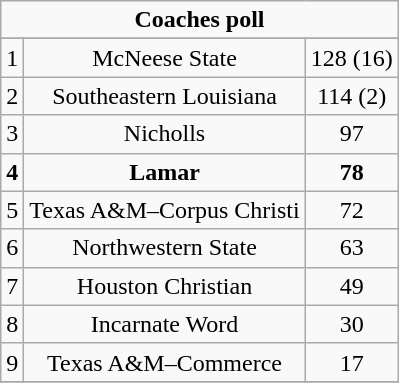<table class="wikitable">
<tr align="center">
<td align="center" Colspan="3"><strong>Coaches poll</strong></td>
</tr>
<tr align="center">
</tr>
<tr align="center">
<td>1</td>
<td>McNeese State</td>
<td>128 (16)</td>
</tr>
<tr align="center">
<td>2</td>
<td>Southeastern Louisiana</td>
<td>114 (2)</td>
</tr>
<tr align="center">
<td>3</td>
<td>Nicholls</td>
<td>97</td>
</tr>
<tr align="center">
<td><strong>4</strong></td>
<td><strong>Lamar</strong></td>
<td><strong>78</strong></td>
</tr>
<tr align="center">
<td>5</td>
<td>Texas A&M–Corpus Christi</td>
<td>72</td>
</tr>
<tr align="center">
<td>6</td>
<td>Northwestern State</td>
<td>63</td>
</tr>
<tr align="center">
<td>7</td>
<td>Houston Christian</td>
<td>49</td>
</tr>
<tr align="center">
<td>8</td>
<td>Incarnate Word</td>
<td>30</td>
</tr>
<tr align="center">
<td>9</td>
<td>Texas A&M–Commerce</td>
<td>17</td>
</tr>
<tr align="center">
</tr>
</table>
